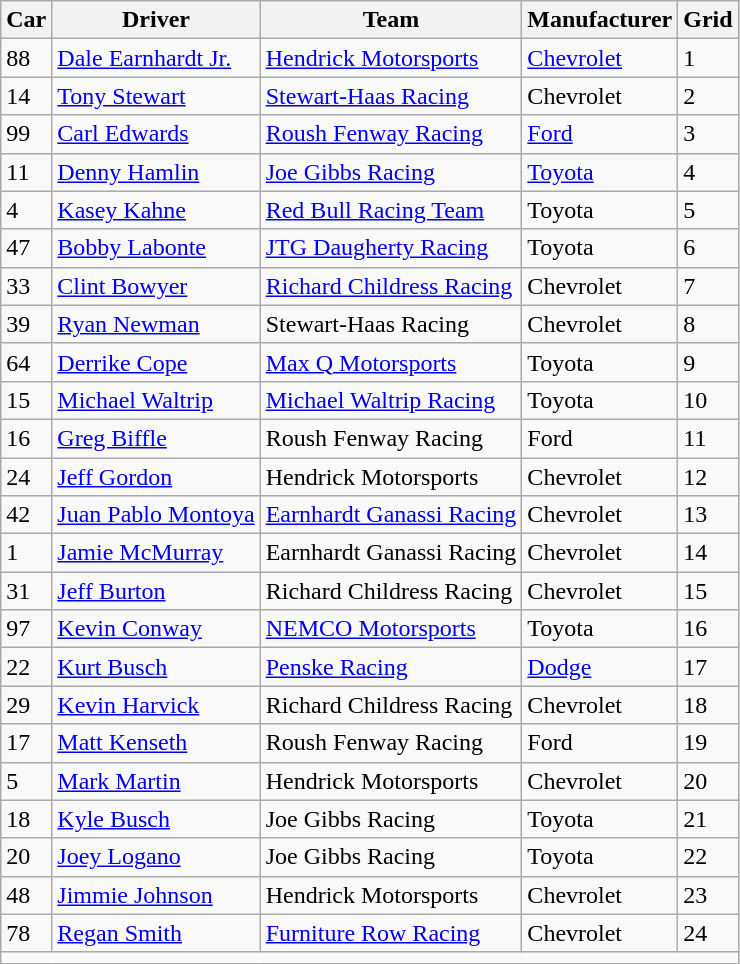<table class="wikitable">
<tr>
<th>Car</th>
<th>Driver</th>
<th>Team</th>
<th>Manufacturer</th>
<th>Grid</th>
</tr>
<tr>
<td>88</td>
<td><a href='#'>Dale Earnhardt Jr.</a></td>
<td><a href='#'>Hendrick Motorsports</a></td>
<td><a href='#'>Chevrolet</a></td>
<td>1</td>
</tr>
<tr>
<td>14</td>
<td><a href='#'>Tony Stewart</a></td>
<td><a href='#'>Stewart-Haas Racing</a></td>
<td>Chevrolet</td>
<td>2</td>
</tr>
<tr>
<td>99</td>
<td><a href='#'>Carl Edwards</a></td>
<td><a href='#'>Roush Fenway Racing</a></td>
<td><a href='#'>Ford</a></td>
<td>3</td>
</tr>
<tr>
<td>11</td>
<td><a href='#'>Denny Hamlin</a></td>
<td><a href='#'>Joe Gibbs Racing</a></td>
<td><a href='#'>Toyota</a></td>
<td>4</td>
</tr>
<tr>
<td>4</td>
<td><a href='#'>Kasey Kahne</a></td>
<td><a href='#'>Red Bull Racing Team</a></td>
<td>Toyota</td>
<td>5</td>
</tr>
<tr>
<td>47</td>
<td><a href='#'>Bobby Labonte</a></td>
<td><a href='#'>JTG Daugherty Racing</a></td>
<td>Toyota</td>
<td>6</td>
</tr>
<tr>
<td>33</td>
<td><a href='#'>Clint Bowyer</a></td>
<td><a href='#'>Richard Childress Racing</a></td>
<td>Chevrolet</td>
<td>7</td>
</tr>
<tr>
<td>39</td>
<td><a href='#'>Ryan Newman</a></td>
<td>Stewart-Haas Racing</td>
<td>Chevrolet</td>
<td>8</td>
</tr>
<tr>
<td>64</td>
<td><a href='#'>Derrike Cope</a></td>
<td><a href='#'>Max Q Motorsports</a></td>
<td>Toyota</td>
<td>9</td>
</tr>
<tr>
<td>15</td>
<td><a href='#'>Michael Waltrip</a></td>
<td><a href='#'>Michael Waltrip Racing</a></td>
<td>Toyota</td>
<td>10</td>
</tr>
<tr>
<td>16</td>
<td><a href='#'>Greg Biffle</a></td>
<td>Roush Fenway Racing</td>
<td>Ford</td>
<td>11</td>
</tr>
<tr>
<td>24</td>
<td><a href='#'>Jeff Gordon</a></td>
<td>Hendrick Motorsports</td>
<td>Chevrolet</td>
<td>12</td>
</tr>
<tr>
<td>42</td>
<td><a href='#'>Juan Pablo Montoya</a></td>
<td><a href='#'>Earnhardt Ganassi Racing</a></td>
<td>Chevrolet</td>
<td>13</td>
</tr>
<tr>
<td>1</td>
<td><a href='#'>Jamie McMurray</a></td>
<td>Earnhardt Ganassi Racing</td>
<td>Chevrolet</td>
<td>14</td>
</tr>
<tr>
<td>31</td>
<td><a href='#'>Jeff Burton</a></td>
<td>Richard Childress Racing</td>
<td>Chevrolet</td>
<td>15</td>
</tr>
<tr>
<td>97</td>
<td><a href='#'>Kevin Conway</a></td>
<td><a href='#'>NEMCO Motorsports</a></td>
<td>Toyota</td>
<td>16</td>
</tr>
<tr>
<td>22</td>
<td><a href='#'>Kurt Busch</a></td>
<td><a href='#'>Penske Racing</a></td>
<td><a href='#'>Dodge</a></td>
<td>17</td>
</tr>
<tr>
<td>29</td>
<td><a href='#'>Kevin Harvick</a></td>
<td>Richard Childress Racing</td>
<td>Chevrolet</td>
<td>18</td>
</tr>
<tr>
<td>17</td>
<td><a href='#'>Matt Kenseth</a></td>
<td>Roush Fenway Racing</td>
<td>Ford</td>
<td>19</td>
</tr>
<tr>
<td>5</td>
<td><a href='#'>Mark Martin</a></td>
<td>Hendrick Motorsports</td>
<td>Chevrolet</td>
<td>20</td>
</tr>
<tr>
<td>18</td>
<td><a href='#'>Kyle Busch</a></td>
<td>Joe Gibbs Racing</td>
<td>Toyota</td>
<td>21</td>
</tr>
<tr>
<td>20</td>
<td><a href='#'>Joey Logano</a></td>
<td>Joe Gibbs Racing</td>
<td>Toyota</td>
<td>22</td>
</tr>
<tr>
<td>48</td>
<td><a href='#'>Jimmie Johnson</a></td>
<td>Hendrick Motorsports</td>
<td>Chevrolet</td>
<td>23</td>
</tr>
<tr>
<td>78</td>
<td><a href='#'>Regan Smith</a></td>
<td><a href='#'>Furniture Row Racing</a></td>
<td>Chevrolet</td>
<td>24</td>
</tr>
<tr>
<td colspan="8"></td>
</tr>
</table>
